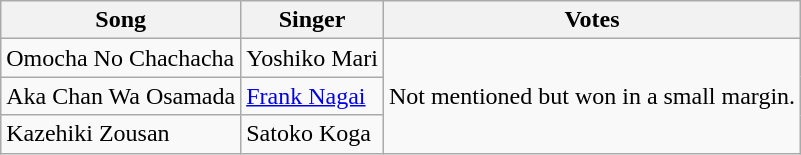<table class="wikitable">
<tr>
<th>Song</th>
<th>Singer</th>
<th>Votes</th>
</tr>
<tr>
<td>Omocha No Chachacha</td>
<td>Yoshiko Mari</td>
<td rowspan=3>Not mentioned but won in a small margin.</td>
</tr>
<tr>
<td>Aka Chan Wa Osamada</td>
<td><a href='#'>Frank Nagai</a></td>
</tr>
<tr>
<td>Kazehiki Zousan</td>
<td>Satoko Koga</td>
</tr>
</table>
